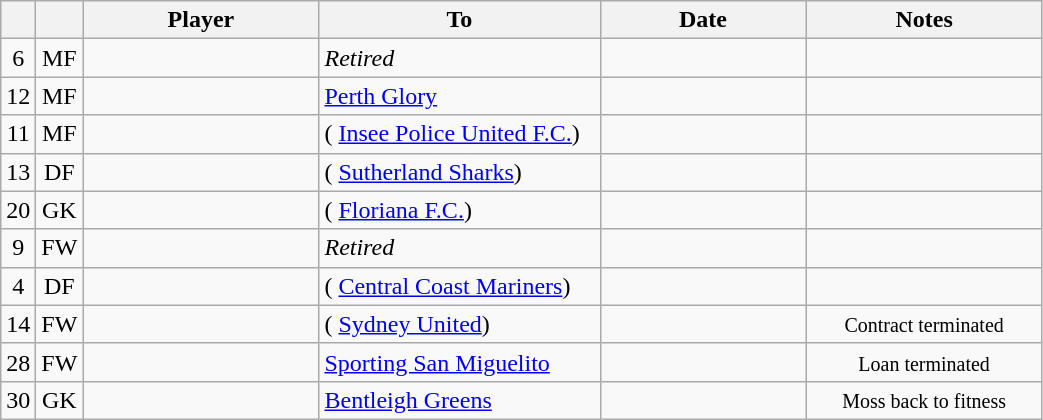<table class="wikitable sortable" style="text-align:center">
<tr>
<th></th>
<th></th>
<th width=150>Player</th>
<th width=180>To</th>
<th width=130>Date</th>
<th width=150>Notes</th>
</tr>
<tr>
<td>6</td>
<td>MF</td>
<td align=left> </td>
<td align=left><em>Retired</em></td>
<td></td>
<td></td>
</tr>
<tr>
<td>12</td>
<td>MF</td>
<td align=left> </td>
<td align=left> <a href='#'>Perth Glory</a></td>
<td></td>
<td></td>
</tr>
<tr>
<td>11</td>
<td>MF</td>
<td align=left> </td>
<td align=left>( <a href='#'>Insee Police United F.C.</a>)</td>
<td></td>
<td></td>
</tr>
<tr>
<td>13</td>
<td>DF</td>
<td align=left> </td>
<td align=left>( <a href='#'>Sutherland Sharks</a>)</td>
<td></td>
<td></td>
</tr>
<tr>
<td>20</td>
<td>GK</td>
<td align=left> </td>
<td align=left>( <a href='#'>Floriana F.C.</a>)</td>
<td></td>
<td></td>
</tr>
<tr>
<td>9</td>
<td>FW</td>
<td align=left> </td>
<td align=left><em>Retired</em></td>
<td></td>
<td></td>
</tr>
<tr>
<td>4</td>
<td>DF</td>
<td align=left> </td>
<td align=left>( <a href='#'>Central Coast Mariners</a>)</td>
<td></td>
<td></td>
</tr>
<tr>
<td>14</td>
<td>FW</td>
<td align=left> </td>
<td align=left>( <a href='#'>Sydney United</a>)</td>
<td></td>
<td><small>Contract terminated</small></td>
</tr>
<tr>
<td>28</td>
<td>FW</td>
<td align=left> </td>
<td align=left> <a href='#'>Sporting San Miguelito</a></td>
<td></td>
<td><small>Loan terminated</small></td>
</tr>
<tr>
<td>30</td>
<td>GK</td>
<td align=left> </td>
<td align=left> <a href='#'>Bentleigh Greens</a></td>
<td></td>
<td><small>Moss back to fitness</small></td>
</tr>
</table>
